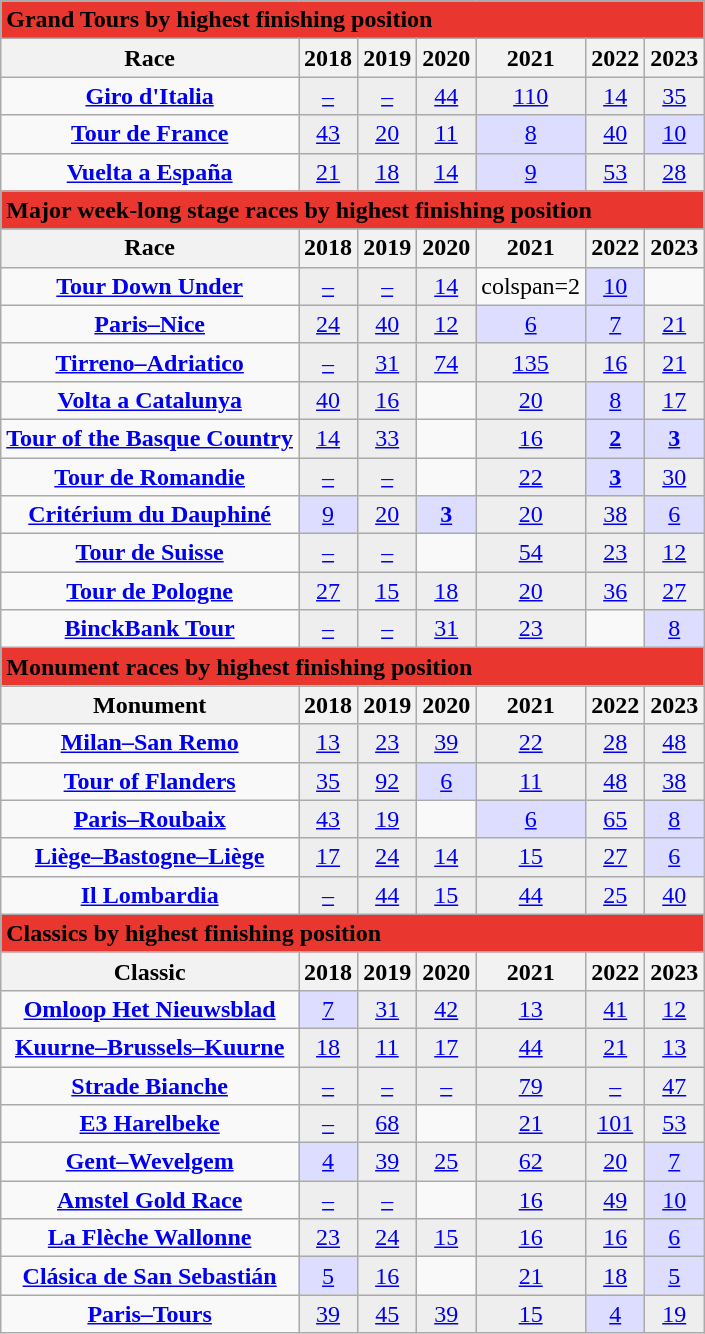<table class="wikitable">
<tr style="background:#eee;">
<td style="background:#e9372f;" colspan=26><strong>Grand Tours by highest finishing position</strong></td>
</tr>
<tr>
<th>Race</th>
<th>2018</th>
<th>2019</th>
<th>2020</th>
<th>2021</th>
<th>2022</th>
<th>2023</th>
</tr>
<tr align="center">
<td><strong><a href='#'>Giro d'Italia</a></strong></td>
<td style="background:#eee;"><a href='#'>–</a></td>
<td style="background:#eee;"><a href='#'>–</a></td>
<td style="background:#eee;"><a href='#'>44</a></td>
<td style="background:#eee;"><a href='#'>110</a></td>
<td style="background:#eee;"><a href='#'>14</a></td>
<td style="background:#eee;"><a href='#'>35</a></td>
</tr>
<tr align="center">
<td><strong><a href='#'>Tour de France</a></strong></td>
<td style="background:#eee;"><a href='#'>43</a></td>
<td style="background:#eee;"><a href='#'>20</a></td>
<td style="background:#eee;"><a href='#'>11</a></td>
<td style="background:#ddf;"><a href='#'>8</a></td>
<td style="background:#eee;"><a href='#'>40</a></td>
<td style="background:#ddf;"><a href='#'>10</a></td>
</tr>
<tr align="center">
<td><strong><a href='#'>Vuelta a España</a></strong></td>
<td style="background:#eee;"><a href='#'>21</a></td>
<td style="background:#eee;"><a href='#'>18</a></td>
<td style="background:#eee;"><a href='#'>14</a></td>
<td style="background:#ddf;"><a href='#'>9</a></td>
<td style="background:#eee;"><a href='#'>53</a></td>
<td style="background:#eee;"><a href='#'>28</a></td>
</tr>
<tr>
<td style="background:#e9372f;" colspan=26><strong>Major week-long stage races by highest finishing position</strong></td>
</tr>
<tr>
<th>Race</th>
<th>2018</th>
<th>2019</th>
<th>2020</th>
<th>2021</th>
<th>2022</th>
<th>2023</th>
</tr>
<tr align="center">
<td><strong><a href='#'>Tour Down Under</a></strong></td>
<td style="background:#eee;"><a href='#'>–</a></td>
<td style="background:#eee;"><a href='#'>–</a></td>
<td style="background:#eee;"><a href='#'>14</a></td>
<td>colspan=2  </td>
<td style="background:#ddf;"><a href='#'>10</a></td>
</tr>
<tr align="center">
<td><strong><a href='#'>Paris–Nice</a></strong></td>
<td style="background:#eee;"><a href='#'>24</a></td>
<td style="background:#eee;"><a href='#'>40</a></td>
<td style="background:#eee;"><a href='#'>12</a></td>
<td style="background:#ddf;"><a href='#'>6</a></td>
<td style="background:#ddf;"><a href='#'>7</a></td>
<td style="background:#eee;"><a href='#'>21</a></td>
</tr>
<tr align="center">
<td><strong><a href='#'>Tirreno–Adriatico</a></strong></td>
<td style="background:#eee;"><a href='#'>–</a></td>
<td style="background:#eee;"><a href='#'>31</a></td>
<td style="background:#eee;"><a href='#'>74</a></td>
<td style="background:#eee;"><a href='#'>135</a></td>
<td style="background:#eee;"><a href='#'>16</a></td>
<td style="background:#eee;"><a href='#'>21</a></td>
</tr>
<tr align="center">
<td><strong><a href='#'>Volta a Catalunya</a></strong></td>
<td style="background:#eee;"><a href='#'>40</a></td>
<td style="background:#eee;"><a href='#'>16</a></td>
<td></td>
<td style="background:#eee;"><a href='#'>20</a></td>
<td style="background:#ddf;"><a href='#'>8</a></td>
<td style="background:#eee;"><a href='#'>17</a></td>
</tr>
<tr align="center">
<td><strong><a href='#'>Tour of the Basque Country</a></strong></td>
<td style="background:#eee;"><a href='#'>14</a></td>
<td style="background:#eee;"><a href='#'>33</a></td>
<td></td>
<td style="background:#eee;"><a href='#'>16</a></td>
<td style="background:#ddf;"><a href='#'><strong>2</strong></a></td>
<td style="background:#ddf;"><a href='#'><strong>3</strong></a></td>
</tr>
<tr align="center">
<td><strong><a href='#'>Tour de Romandie</a></strong></td>
<td style="background:#eee;"><a href='#'>–</a></td>
<td style="background:#eee;"><a href='#'>–</a></td>
<td></td>
<td style="background:#eee;"><a href='#'>22</a></td>
<td style="background:#ddf;"><a href='#'><strong>3</strong></a></td>
<td style="background:#eee;"><a href='#'>30</a></td>
</tr>
<tr align="center">
<td><strong><a href='#'>Critérium du Dauphiné</a></strong></td>
<td style="background:#ddf;"><a href='#'>9</a></td>
<td style="background:#eee;"><a href='#'>20</a></td>
<td style="background:#ddf;"><a href='#'><strong>3</strong></a></td>
<td style="background:#eee;"><a href='#'>20</a></td>
<td style="background:#eee;"><a href='#'>38</a></td>
<td style="background:#ddf;"><a href='#'>6</a></td>
</tr>
<tr align="center">
<td><strong><a href='#'>Tour de Suisse</a></strong></td>
<td style="background:#eee;"><a href='#'>–</a></td>
<td style="background:#eee;"><a href='#'>–</a></td>
<td></td>
<td style="background:#eee;"><a href='#'>54</a></td>
<td style="background:#eee;"><a href='#'>23</a></td>
<td style="background:#eee;"><a href='#'>12</a></td>
</tr>
<tr align="center">
<td><strong><a href='#'>Tour de Pologne</a></strong></td>
<td style="background:#eee;"><a href='#'>27</a></td>
<td style="background:#eee;"><a href='#'>15</a></td>
<td style="background:#eee;"><a href='#'>18</a></td>
<td style="background:#eee;"><a href='#'>20</a></td>
<td style="background:#eee;"><a href='#'>36</a></td>
<td style="background:#eee;"><a href='#'>27</a></td>
</tr>
<tr align="center">
<td><strong><a href='#'>BinckBank Tour</a></strong></td>
<td style="background:#eee;"><a href='#'>–</a></td>
<td style="background:#eee;"><a href='#'>–</a></td>
<td style="background:#eee;"><a href='#'>31</a></td>
<td style="background:#eee;"><a href='#'>23</a></td>
<td></td>
<td style="background:#ddf;"><a href='#'>8</a></td>
</tr>
<tr>
<td style="background:#e9372f;" colspan=26><strong>Monument races by highest finishing position</strong></td>
</tr>
<tr>
<th>Monument</th>
<th>2018</th>
<th>2019</th>
<th>2020</th>
<th>2021</th>
<th>2022</th>
<th>2023</th>
</tr>
<tr align="center">
<td><strong><a href='#'>Milan–San Remo</a></strong></td>
<td style="background:#eee;"><a href='#'>13</a></td>
<td style="background:#eee;"><a href='#'>23</a></td>
<td style="background:#eee;"><a href='#'>39</a></td>
<td style="background:#eee;"><a href='#'>22</a></td>
<td style="background:#eee;"><a href='#'>28</a></td>
<td style="background:#eee;"><a href='#'>48</a></td>
</tr>
<tr align="center">
<td><strong><a href='#'>Tour of Flanders</a></strong></td>
<td style="background:#eee;"><a href='#'>35</a></td>
<td style="background:#eee;"><a href='#'>92</a></td>
<td style="background:#ddf;"><a href='#'>6</a></td>
<td style="background:#eee;"><a href='#'>11</a></td>
<td style="background:#eee;"><a href='#'>48</a></td>
<td style="background:#eee;"><a href='#'>38</a></td>
</tr>
<tr align="center">
<td><strong><a href='#'>Paris–Roubaix</a></strong></td>
<td style="background:#eee;"><a href='#'>43</a></td>
<td style="background:#eee;"><a href='#'>19</a></td>
<td></td>
<td style="background:#ddf;"><a href='#'>6</a></td>
<td style="background:#eee;"><a href='#'>65</a></td>
<td style="background:#ddf;"><a href='#'>8</a></td>
</tr>
<tr align="center">
<td><strong><a href='#'>Liège–Bastogne–Liège</a></strong></td>
<td style="background:#eee;"><a href='#'>17</a></td>
<td style="background:#eee;"><a href='#'>24</a></td>
<td style="background:#eee;"><a href='#'>14</a></td>
<td style="background:#eee;"><a href='#'>15</a></td>
<td style="background:#eee;"><a href='#'>27</a></td>
<td style="background:#ddf;"><a href='#'>6</a></td>
</tr>
<tr align="center">
<td><strong><a href='#'>Il Lombardia</a></strong></td>
<td style="background:#eee;"><a href='#'>–</a></td>
<td style="background:#eee;"><a href='#'>44</a></td>
<td style="background:#eee;"><a href='#'>15</a></td>
<td style="background:#eee;"><a href='#'>44</a></td>
<td style="background:#eee;"><a href='#'>25</a></td>
<td style="background:#eee;"><a href='#'>40</a></td>
</tr>
<tr>
<td style="background:#e9372f;" colspan=26><strong>Classics by highest finishing position</strong></td>
</tr>
<tr>
<th>Classic</th>
<th>2018</th>
<th>2019</th>
<th>2020</th>
<th>2021</th>
<th>2022</th>
<th>2023</th>
</tr>
<tr align="center">
<td><strong><a href='#'>Omloop Het Nieuwsblad</a></strong></td>
<td style="background:#ddf;"><a href='#'>7</a></td>
<td style="background:#eee;"><a href='#'>31</a></td>
<td style="background:#eee;"><a href='#'>42</a></td>
<td style="background:#eee;"><a href='#'>13</a></td>
<td style="background:#eee;"><a href='#'>41</a></td>
<td style="background:#eee;"><a href='#'>12</a></td>
</tr>
<tr align="center">
<td><strong><a href='#'>Kuurne–Brussels–Kuurne</a></strong></td>
<td style="background:#eee;"><a href='#'>18</a></td>
<td style="background:#eee;"><a href='#'>11</a></td>
<td style="background:#eee;"><a href='#'>17</a></td>
<td style="background:#eee;"><a href='#'>44</a></td>
<td style="background:#eee;"><a href='#'>21</a></td>
<td style="background:#eee;"><a href='#'>13</a></td>
</tr>
<tr align="center">
<td><strong><a href='#'>Strade Bianche</a></strong></td>
<td style="background:#eee;"><a href='#'>–</a></td>
<td style="background:#eee;"><a href='#'>–</a></td>
<td style="background:#eee;"><a href='#'>–</a></td>
<td style="background:#eee;"><a href='#'>79</a></td>
<td style="background:#eee;"><a href='#'>–</a></td>
<td style="background:#eee;"><a href='#'>47</a></td>
</tr>
<tr align="center">
<td><strong><a href='#'>E3 Harelbeke</a></strong></td>
<td style="background:#eee;"><a href='#'>–</a></td>
<td style="background:#eee;"><a href='#'>68</a></td>
<td></td>
<td style="background:#eee;"><a href='#'>21</a></td>
<td style="background:#eee;"><a href='#'>101</a></td>
<td style="background:#eee;"><a href='#'>53</a></td>
</tr>
<tr align="center">
<td><strong><a href='#'>Gent–Wevelgem</a></strong></td>
<td style="background:#ddf;"><a href='#'>4</a></td>
<td style="background:#eee;"><a href='#'>39</a></td>
<td style="background:#eee;"><a href='#'>25</a></td>
<td style="background:#eee;"><a href='#'>62</a></td>
<td style="background:#eee;"><a href='#'>20</a></td>
<td style="background:#ddf;"><a href='#'>7</a></td>
</tr>
<tr align="center">
<td><strong><a href='#'>Amstel Gold Race</a></strong></td>
<td style="background:#eee;"><a href='#'>–</a></td>
<td style="background:#eee;"><a href='#'>–</a></td>
<td></td>
<td style="background:#eee;"><a href='#'>16</a></td>
<td style="background:#eee;"><a href='#'>49</a></td>
<td style="background:#ddf;"><a href='#'>10</a></td>
</tr>
<tr align="center">
<td><strong><a href='#'>La Flèche Wallonne</a></strong></td>
<td style="background:#eee;"><a href='#'>23</a></td>
<td style="background:#eee;"><a href='#'>24</a></td>
<td style="background:#eee;"><a href='#'>15</a></td>
<td style="background:#eee;"><a href='#'>16</a></td>
<td style="background:#eee;"><a href='#'>16</a></td>
<td style="background:#ddf;"><a href='#'>6</a></td>
</tr>
<tr align="center">
<td><strong><a href='#'>Clásica de San Sebastián</a></strong></td>
<td style="background:#ddf;"><a href='#'>5</a></td>
<td style="background:#eee;"><a href='#'>16</a></td>
<td></td>
<td style="background:#eee;"><a href='#'>21</a></td>
<td style="background:#eee;"><a href='#'>18</a></td>
<td style="background:#ddf;"><a href='#'>5</a></td>
</tr>
<tr align="center">
<td><strong><a href='#'>Paris–Tours</a></strong></td>
<td style="background:#eee;"><a href='#'>39</a></td>
<td style="background:#eee;"><a href='#'>45</a></td>
<td style="background:#eee;"><a href='#'>39</a></td>
<td style="background:#eee;"><a href='#'>15</a></td>
<td style="background:#ddf;"><a href='#'>4</a></td>
<td style="background:#eee;"><a href='#'>19</a></td>
</tr>
</table>
